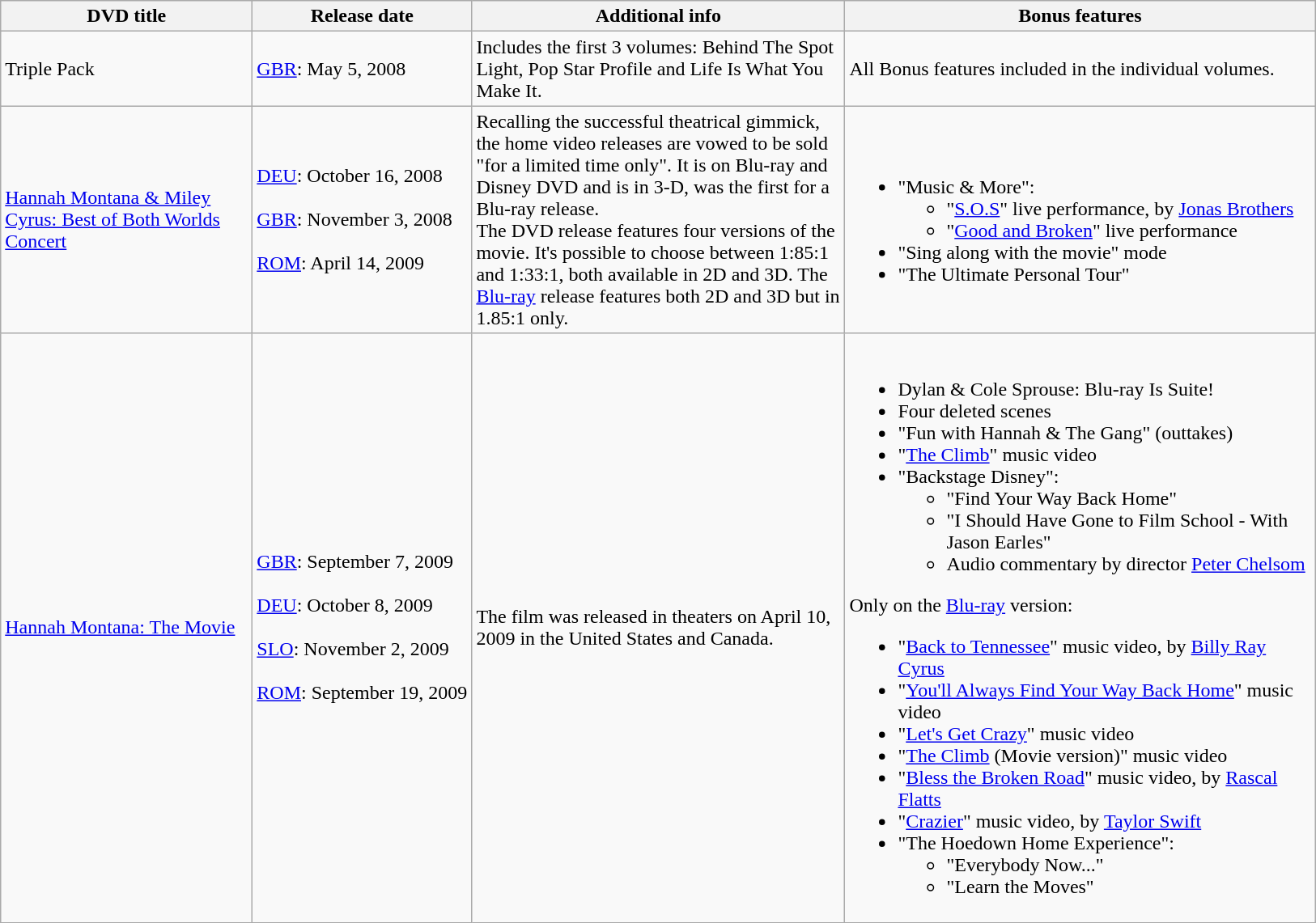<table class="wikitable">
<tr>
<th style="width:200px">DVD title</th>
<th>Release date</th>
<th style="width:300px">Additional info</th>
<th style="width:380px">Bonus features</th>
</tr>
<tr>
<td>Triple Pack</td>
<td><a href='#'>GBR</a>: May 5, 2008</td>
<td>Includes the first 3 volumes: Behind The Spot Light, Pop Star Profile and Life Is What You Make It.</td>
<td>All Bonus features included in the individual volumes.</td>
</tr>
<tr>
<td><a href='#'>Hannah Montana & Miley Cyrus: Best of Both Worlds Concert</a></td>
<td><a href='#'>DEU</a>: October 16, 2008<br><br><a href='#'>GBR</a>: November 3, 2008<br><br><a href='#'>ROM</a>: April 14, 2009</td>
<td>Recalling the successful theatrical gimmick, the home video releases are vowed to be sold "for a limited time only". It is on Blu-ray and Disney DVD and is in 3-D, was the first for a Blu-ray release.<br>The DVD release features four versions of the movie. It's possible to choose between 1:85:1 and 1:33:1, both available in 2D and 3D. The <a href='#'>Blu-ray</a> release features both 2D and 3D but in 1.85:1 only.</td>
<td><br><ul><li>"Music & More":<ul><li>"<a href='#'>S.O.S</a>" live performance, by <a href='#'>Jonas Brothers</a></li><li>"<a href='#'>Good and Broken</a>" live performance</li></ul></li><li>"Sing along with the movie" mode</li><li>"The Ultimate Personal Tour"</li></ul></td>
</tr>
<tr>
<td><a href='#'>Hannah Montana: The Movie</a></td>
<td><a href='#'>GBR</a>: September 7, 2009<br><br><a href='#'>DEU</a>: October 8, 2009<br><br><a href='#'>SLO</a>: November 2, 2009<br><br><a href='#'>ROM</a>: September 19, 2009</td>
<td>The film was released in theaters on April 10, 2009 in the United States and Canada.</td>
<td><br><ul><li>Dylan & Cole Sprouse: Blu-ray Is Suite!</li><li>Four deleted scenes</li><li>"Fun with Hannah & The Gang" (outtakes)</li><li>"<a href='#'>The Climb</a>" music video</li><li>"Backstage Disney":<ul><li>"Find Your Way Back Home"</li><li>"I Should Have Gone to Film School - With Jason Earles"</li><li>Audio commentary by director <a href='#'>Peter Chelsom</a></li></ul></li></ul>Only on the <a href='#'>Blu-ray</a> version:<ul><li>"<a href='#'>Back to Tennessee</a>" music video, by <a href='#'>Billy Ray Cyrus</a></li><li>"<a href='#'>You'll Always Find Your Way Back Home</a>" music video</li><li>"<a href='#'>Let's Get Crazy</a>" music video</li><li>"<a href='#'>The Climb</a> (Movie version)" music video</li><li>"<a href='#'>Bless the Broken Road</a>" music video, by <a href='#'>Rascal Flatts</a></li><li>"<a href='#'>Crazier</a>" music video, by <a href='#'>Taylor Swift</a></li><li>"The Hoedown Home Experience":<ul><li>"Everybody Now..."</li><li>"Learn the Moves"</li></ul></li></ul></td>
</tr>
</table>
